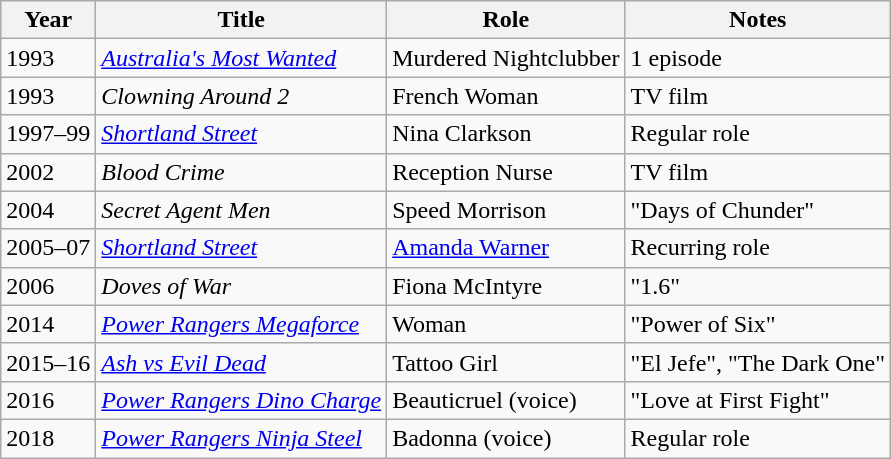<table class="wikitable sortable">
<tr>
<th>Year</th>
<th>Title</th>
<th>Role</th>
<th class="unsortable">Notes</th>
</tr>
<tr>
<td>1993</td>
<td><em><a href='#'>Australia's Most Wanted</a></em></td>
<td>Murdered Nightclubber</td>
<td>1 episode</td>
</tr>
<tr>
<td>1993</td>
<td><em>Clowning Around 2</em></td>
<td>French Woman</td>
<td>TV film</td>
</tr>
<tr>
<td>1997–99</td>
<td><em><a href='#'>Shortland Street</a></em></td>
<td>Nina Clarkson</td>
<td>Regular role</td>
</tr>
<tr>
<td>2002</td>
<td><em>Blood Crime</em></td>
<td>Reception Nurse</td>
<td>TV film</td>
</tr>
<tr>
<td>2004</td>
<td><em>Secret Agent Men</em></td>
<td>Speed Morrison</td>
<td>"Days of Chunder"</td>
</tr>
<tr>
<td>2005–07</td>
<td><em><a href='#'>Shortland Street</a></em></td>
<td><a href='#'>Amanda Warner</a></td>
<td>Recurring role</td>
</tr>
<tr>
<td>2006</td>
<td><em>Doves of War</em></td>
<td>Fiona McIntyre</td>
<td>"1.6"</td>
</tr>
<tr>
<td>2014</td>
<td><em><a href='#'>Power Rangers Megaforce</a></em></td>
<td>Woman</td>
<td>"Power of Six"</td>
</tr>
<tr>
<td>2015–16</td>
<td><em><a href='#'>Ash vs Evil Dead</a></em></td>
<td>Tattoo Girl</td>
<td>"El Jefe", "The Dark One"</td>
</tr>
<tr>
<td>2016</td>
<td><em><a href='#'>Power Rangers Dino Charge</a></em></td>
<td>Beauticruel (voice)</td>
<td>"Love at First Fight"</td>
</tr>
<tr>
<td>2018</td>
<td><em><a href='#'>Power Rangers Ninja Steel</a></em></td>
<td>Badonna (voice)</td>
<td>Regular role</td>
</tr>
</table>
